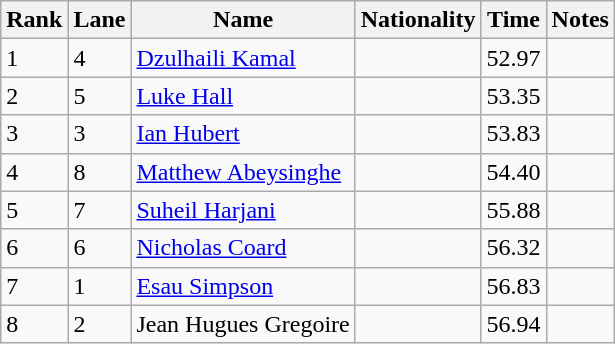<table class="wikitable">
<tr>
<th>Rank</th>
<th>Lane</th>
<th>Name</th>
<th>Nationality</th>
<th>Time</th>
<th>Notes</th>
</tr>
<tr>
<td>1</td>
<td>4</td>
<td><a href='#'>Dzulhaili Kamal</a></td>
<td></td>
<td>52.97</td>
<td></td>
</tr>
<tr>
<td>2</td>
<td>5</td>
<td><a href='#'>Luke Hall</a></td>
<td></td>
<td>53.35</td>
<td></td>
</tr>
<tr>
<td>3</td>
<td>3</td>
<td><a href='#'>Ian Hubert</a></td>
<td></td>
<td>53.83</td>
<td></td>
</tr>
<tr>
<td>4</td>
<td>8</td>
<td><a href='#'>Matthew Abeysinghe</a></td>
<td></td>
<td>54.40</td>
<td></td>
</tr>
<tr>
<td>5</td>
<td>7</td>
<td><a href='#'>Suheil Harjani</a></td>
<td></td>
<td>55.88</td>
<td></td>
</tr>
<tr>
<td>6</td>
<td>6</td>
<td><a href='#'>Nicholas Coard</a></td>
<td></td>
<td>56.32</td>
<td></td>
</tr>
<tr>
<td>7</td>
<td>1</td>
<td><a href='#'>Esau Simpson</a></td>
<td></td>
<td>56.83</td>
<td></td>
</tr>
<tr>
<td>8</td>
<td>2</td>
<td>Jean Hugues Gregoire</td>
<td></td>
<td>56.94</td>
<td></td>
</tr>
</table>
